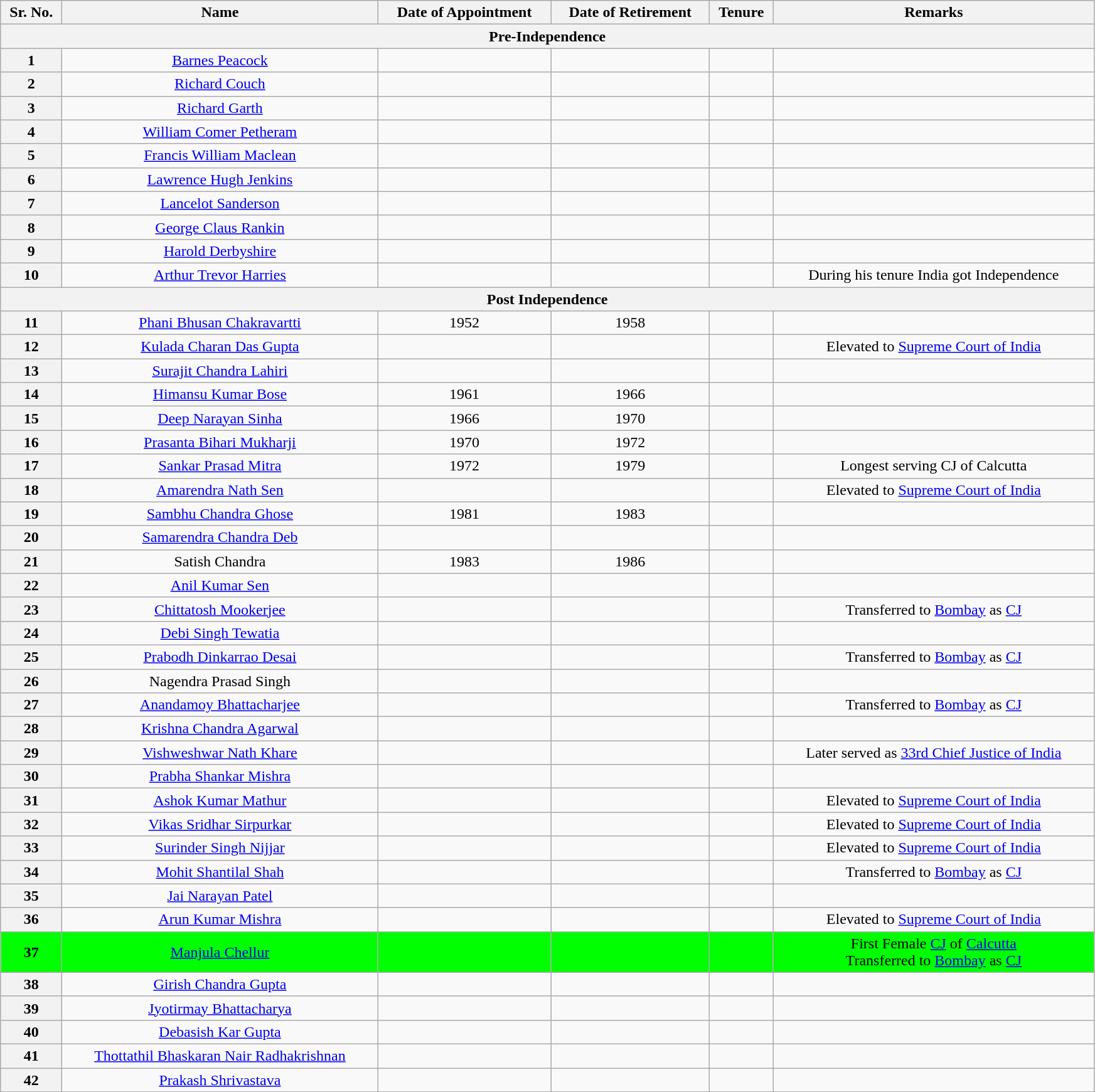<table class="wikitable sortable" style="text-align:center" width="92%">
<tr>
<th>Sr. No.</th>
<th>Name</th>
<th>Date of Appointment</th>
<th>Date of Retirement</th>
<th>Tenure</th>
<th>Remarks</th>
</tr>
<tr>
<th colspan="6">Pre-Independence</th>
</tr>
<tr>
<th>1</th>
<td><a href='#'>Barnes Peacock</a></td>
<td></td>
<td></td>
<td></td>
<td></td>
</tr>
<tr>
<th>2</th>
<td><a href='#'>Richard Couch</a></td>
<td></td>
<td></td>
<td></td>
<td></td>
</tr>
<tr>
<th>3</th>
<td><a href='#'>Richard Garth</a></td>
<td></td>
<td></td>
<td></td>
<td></td>
</tr>
<tr>
<th>4</th>
<td><a href='#'>William Comer Petheram</a></td>
<td></td>
<td></td>
<td></td>
<td></td>
</tr>
<tr>
<th>5</th>
<td><a href='#'>Francis William Maclean</a></td>
<td></td>
<td></td>
<td></td>
<td></td>
</tr>
<tr>
<th>6</th>
<td><a href='#'>Lawrence Hugh Jenkins</a></td>
<td></td>
<td></td>
<td></td>
<td></td>
</tr>
<tr>
<th>7</th>
<td><a href='#'>Lancelot Sanderson</a></td>
<td></td>
<td></td>
<td></td>
<td></td>
</tr>
<tr>
<th>8</th>
<td><a href='#'>George Claus Rankin</a></td>
<td></td>
<td></td>
<td></td>
<td></td>
</tr>
<tr>
<th>9</th>
<td><a href='#'>Harold Derbyshire</a></td>
<td></td>
<td></td>
<td></td>
<td></td>
</tr>
<tr>
<th>10</th>
<td><a href='#'>Arthur Trevor Harries</a></td>
<td></td>
<td></td>
<td></td>
<td>During his tenure India got Independence</td>
</tr>
<tr>
<th colspan="6">Post Independence</th>
</tr>
<tr>
<th>11</th>
<td><a href='#'>Phani Bhusan Chakravartti</a></td>
<td>1952</td>
<td>1958</td>
<td></td>
<td></td>
</tr>
<tr>
<th>12</th>
<td><a href='#'>Kulada Charan Das Gupta</a></td>
<td></td>
<td></td>
<td></td>
<td>Elevated to <a href='#'>Supreme Court of India</a></td>
</tr>
<tr>
<th>13</th>
<td><a href='#'>Surajit Chandra Lahiri</a></td>
<td></td>
<td></td>
<td></td>
<td></td>
</tr>
<tr>
<th>14</th>
<td><a href='#'>Himansu Kumar Bose</a></td>
<td>1961</td>
<td>1966</td>
<td></td>
<td></td>
</tr>
<tr>
<th>15</th>
<td><a href='#'>Deep Narayan Sinha</a></td>
<td>1966</td>
<td>1970</td>
<td></td>
<td></td>
</tr>
<tr>
<th>16</th>
<td><a href='#'>Prasanta Bihari Mukharji</a></td>
<td>1970</td>
<td>1972</td>
<td></td>
<td></td>
</tr>
<tr>
<th>17</th>
<td><a href='#'>Sankar Prasad Mitra</a></td>
<td>1972</td>
<td>1979</td>
<td></td>
<td>Longest serving CJ of Calcutta</td>
</tr>
<tr>
<th>18</th>
<td><a href='#'>Amarendra Nath Sen</a></td>
<td></td>
<td></td>
<td></td>
<td>Elevated to <a href='#'>Supreme Court of India</a></td>
</tr>
<tr>
<th>19</th>
<td><a href='#'>Sambhu Chandra Ghose</a></td>
<td>1981</td>
<td>1983</td>
<td></td>
<td></td>
</tr>
<tr>
<th>20</th>
<td><a href='#'>Samarendra Chandra Deb</a></td>
<td></td>
<td></td>
<td></td>
<td></td>
</tr>
<tr>
<th>21</th>
<td>Satish Chandra</td>
<td>1983</td>
<td>1986</td>
<td></td>
<td></td>
</tr>
<tr>
<th>22</th>
<td><a href='#'>Anil Kumar Sen</a></td>
<td></td>
<td></td>
<td></td>
<td></td>
</tr>
<tr>
<th>23</th>
<td><a href='#'>Chittatosh Mookerjee</a></td>
<td></td>
<td></td>
<td></td>
<td>Transferred to <a href='#'>Bombay</a> as <a href='#'>CJ</a></td>
</tr>
<tr>
<th>24</th>
<td><a href='#'>Debi Singh Tewatia</a></td>
<td></td>
<td></td>
<td></td>
<td></td>
</tr>
<tr>
<th>25</th>
<td><a href='#'>Prabodh Dinkarrao Desai</a></td>
<td></td>
<td></td>
<td></td>
<td>Transferred to <a href='#'>Bombay</a> as <a href='#'>CJ</a></td>
</tr>
<tr>
<th>26</th>
<td>Nagendra Prasad Singh</td>
<td></td>
<td></td>
<td></td>
<td></td>
</tr>
<tr>
<th>27</th>
<td><a href='#'>Anandamoy Bhattacharjee</a></td>
<td></td>
<td></td>
<td></td>
<td>Transferred to <a href='#'>Bombay</a> as <a href='#'>CJ</a></td>
</tr>
<tr>
<th>28</th>
<td><a href='#'>Krishna Chandra Agarwal</a></td>
<td></td>
<td></td>
<td></td>
<td></td>
</tr>
<tr>
<th>29</th>
<td><a href='#'>Vishweshwar Nath Khare</a></td>
<td></td>
<td></td>
<td></td>
<td>Later served as <a href='#'>33rd Chief Justice of India</a></td>
</tr>
<tr>
<th>30</th>
<td><a href='#'>Prabha Shankar Mishra</a></td>
<td></td>
<td></td>
<td></td>
<td></td>
</tr>
<tr>
<th>31</th>
<td><a href='#'>Ashok Kumar Mathur</a></td>
<td></td>
<td></td>
<td></td>
<td>Elevated to <a href='#'>Supreme Court of India</a></td>
</tr>
<tr>
<th>32</th>
<td><a href='#'>Vikas Sridhar Sirpurkar</a></td>
<td></td>
<td></td>
<td></td>
<td>Elevated to <a href='#'>Supreme Court of India</a></td>
</tr>
<tr>
<th>33</th>
<td><a href='#'>Surinder Singh Nijjar</a></td>
<td></td>
<td></td>
<td></td>
<td>Elevated to <a href='#'>Supreme Court of India</a></td>
</tr>
<tr>
<th>34</th>
<td><a href='#'>Mohit Shantilal Shah</a></td>
<td></td>
<td></td>
<td></td>
<td>Transferred to <a href='#'>Bombay</a> as <a href='#'>CJ</a></td>
</tr>
<tr>
<th>35</th>
<td><a href='#'>Jai Narayan Patel</a></td>
<td></td>
<td></td>
<td></td>
<td></td>
</tr>
<tr>
<th>36</th>
<td><a href='#'>Arun Kumar Mishra</a></td>
<td></td>
<td></td>
<td></td>
<td>Elevated to <a href='#'>Supreme Court of India</a></td>
</tr>
<tr>
<th style="background:lime;">37</th>
<td style="background:lime;"><a href='#'>Manjula Chellur</a></td>
<td style="background:lime;"></td>
<td style="background:lime;"></td>
<td style="background:lime;"></td>
<td style="background:lime;">First Female <a href='#'>CJ</a> of <a href='#'>Calcutta</a> <br> Transferred to <a href='#'>Bombay</a> as <a href='#'>CJ</a></td>
</tr>
<tr>
<th>38</th>
<td><a href='#'>Girish Chandra Gupta</a></td>
<td></td>
<td></td>
<td></td>
<td></td>
</tr>
<tr>
<th>39</th>
<td><a href='#'>Jyotirmay Bhattacharya</a></td>
<td></td>
<td></td>
<td></td>
<td></td>
</tr>
<tr>
<th>40</th>
<td><a href='#'>Debasish Kar Gupta</a></td>
<td></td>
<td></td>
<td></td>
<td></td>
</tr>
<tr>
<th>41</th>
<td><a href='#'>Thottathil Bhaskaran Nair Radhakrishnan</a></td>
<td></td>
<td></td>
<td></td>
<td></td>
</tr>
<tr>
<th>42</th>
<td><a href='#'>Prakash Shrivastava</a></td>
<td></td>
<td></td>
<td></td>
<td></td>
</tr>
</table>
